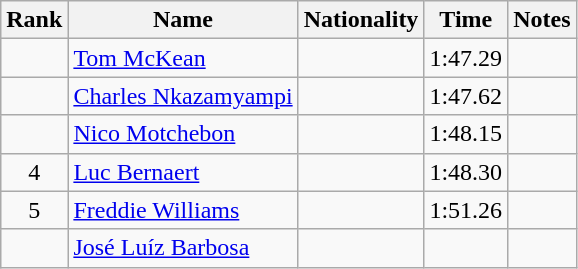<table class="wikitable sortable" style="text-align:center">
<tr>
<th>Rank</th>
<th>Name</th>
<th>Nationality</th>
<th>Time</th>
<th>Notes</th>
</tr>
<tr>
<td></td>
<td align="left"><a href='#'>Tom McKean</a></td>
<td align=left></td>
<td>1:47.29</td>
<td></td>
</tr>
<tr>
<td></td>
<td align="left"><a href='#'>Charles Nkazamyampi</a></td>
<td align=left></td>
<td>1:47.62</td>
<td></td>
</tr>
<tr>
<td></td>
<td align="left"><a href='#'>Nico Motchebon</a></td>
<td align=left></td>
<td>1:48.15</td>
<td></td>
</tr>
<tr>
<td>4</td>
<td align="left"><a href='#'>Luc Bernaert</a></td>
<td align=left></td>
<td>1:48.30</td>
<td></td>
</tr>
<tr>
<td>5</td>
<td align="left"><a href='#'>Freddie Williams</a></td>
<td align=left></td>
<td>1:51.26</td>
<td></td>
</tr>
<tr>
<td></td>
<td align="left"><a href='#'>José Luíz Barbosa</a></td>
<td align=left></td>
<td></td>
<td></td>
</tr>
</table>
